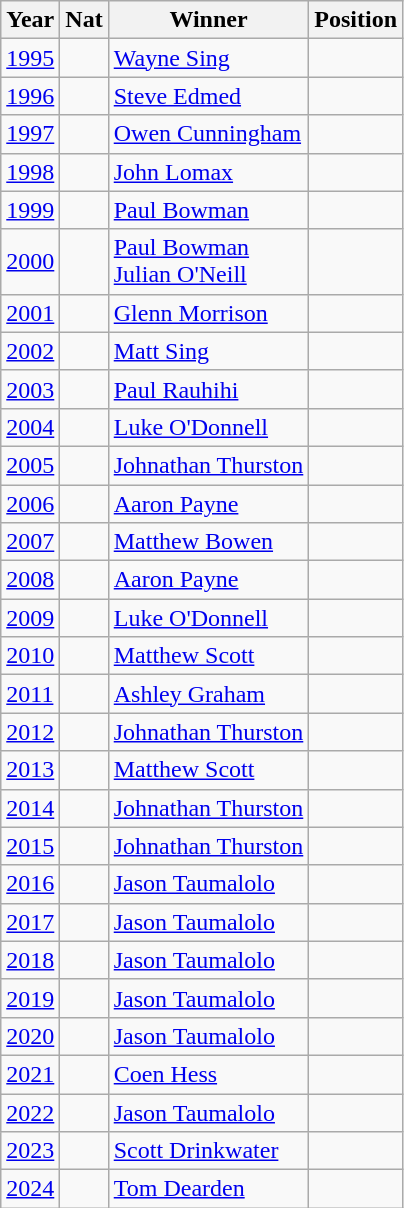<table class="wikitable">
<tr>
<th>Year</th>
<th>Nat</th>
<th>Winner</th>
<th>Position</th>
</tr>
<tr>
<td><a href='#'>1995</a></td>
<td></td>
<td><a href='#'>Wayne Sing</a></td>
<td></td>
</tr>
<tr>
<td><a href='#'>1996</a></td>
<td></td>
<td><a href='#'>Steve Edmed</a></td>
<td></td>
</tr>
<tr>
<td><a href='#'>1997</a></td>
<td></td>
<td><a href='#'>Owen Cunningham</a></td>
<td></td>
</tr>
<tr>
<td><a href='#'>1998</a></td>
<td></td>
<td><a href='#'>John Lomax</a></td>
<td></td>
</tr>
<tr>
<td><a href='#'>1999</a></td>
<td></td>
<td><a href='#'>Paul Bowman</a></td>
<td></td>
</tr>
<tr>
<td><a href='#'>2000</a></td>
<td><br></td>
<td><a href='#'>Paul Bowman</a><br><a href='#'>Julian O'Neill</a></td>
<td><br></td>
</tr>
<tr>
<td><a href='#'>2001</a></td>
<td></td>
<td><a href='#'>Glenn Morrison</a></td>
<td></td>
</tr>
<tr>
<td><a href='#'>2002</a></td>
<td></td>
<td><a href='#'>Matt Sing</a></td>
<td></td>
</tr>
<tr>
<td><a href='#'>2003</a></td>
<td></td>
<td><a href='#'>Paul Rauhihi</a></td>
<td></td>
</tr>
<tr>
<td><a href='#'>2004</a></td>
<td></td>
<td><a href='#'>Luke O'Donnell</a></td>
<td></td>
</tr>
<tr>
<td><a href='#'>2005</a></td>
<td></td>
<td><a href='#'>Johnathan Thurston</a></td>
<td></td>
</tr>
<tr>
<td><a href='#'>2006</a></td>
<td></td>
<td><a href='#'>Aaron Payne</a></td>
<td></td>
</tr>
<tr>
<td><a href='#'>2007</a></td>
<td></td>
<td><a href='#'>Matthew Bowen</a></td>
<td></td>
</tr>
<tr>
<td><a href='#'>2008</a></td>
<td></td>
<td><a href='#'>Aaron Payne</a></td>
<td></td>
</tr>
<tr>
<td><a href='#'>2009</a></td>
<td></td>
<td><a href='#'>Luke O'Donnell</a></td>
<td></td>
</tr>
<tr>
<td><a href='#'>2010</a></td>
<td></td>
<td><a href='#'>Matthew Scott</a></td>
<td></td>
</tr>
<tr>
<td><a href='#'>2011</a></td>
<td></td>
<td><a href='#'>Ashley Graham</a></td>
<td></td>
</tr>
<tr>
<td><a href='#'>2012</a></td>
<td></td>
<td><a href='#'>Johnathan Thurston</a></td>
<td></td>
</tr>
<tr>
<td><a href='#'>2013</a></td>
<td></td>
<td><a href='#'>Matthew Scott</a></td>
<td></td>
</tr>
<tr>
<td><a href='#'>2014</a></td>
<td></td>
<td><a href='#'>Johnathan Thurston</a></td>
<td></td>
</tr>
<tr>
<td><a href='#'>2015</a></td>
<td></td>
<td><a href='#'>Johnathan Thurston</a></td>
<td></td>
</tr>
<tr>
<td><a href='#'>2016</a></td>
<td></td>
<td><a href='#'>Jason Taumalolo</a></td>
<td></td>
</tr>
<tr>
<td><a href='#'>2017</a></td>
<td></td>
<td><a href='#'>Jason Taumalolo</a></td>
<td></td>
</tr>
<tr>
<td><a href='#'>2018</a></td>
<td></td>
<td><a href='#'>Jason Taumalolo</a></td>
<td></td>
</tr>
<tr>
<td><a href='#'>2019</a></td>
<td></td>
<td><a href='#'>Jason Taumalolo</a></td>
<td></td>
</tr>
<tr>
<td><a href='#'>2020</a></td>
<td></td>
<td><a href='#'>Jason Taumalolo</a></td>
<td></td>
</tr>
<tr>
<td><a href='#'>2021</a></td>
<td></td>
<td><a href='#'>Coen Hess</a></td>
<td></td>
</tr>
<tr>
<td><a href='#'>2022</a></td>
<td></td>
<td><a href='#'>Jason Taumalolo</a></td>
<td></td>
</tr>
<tr>
<td><a href='#'>2023</a></td>
<td></td>
<td><a href='#'>Scott Drinkwater</a></td>
<td></td>
</tr>
<tr>
<td><a href='#'>2024</a></td>
<td></td>
<td><a href='#'>Tom Dearden</a></td>
<td></td>
</tr>
</table>
